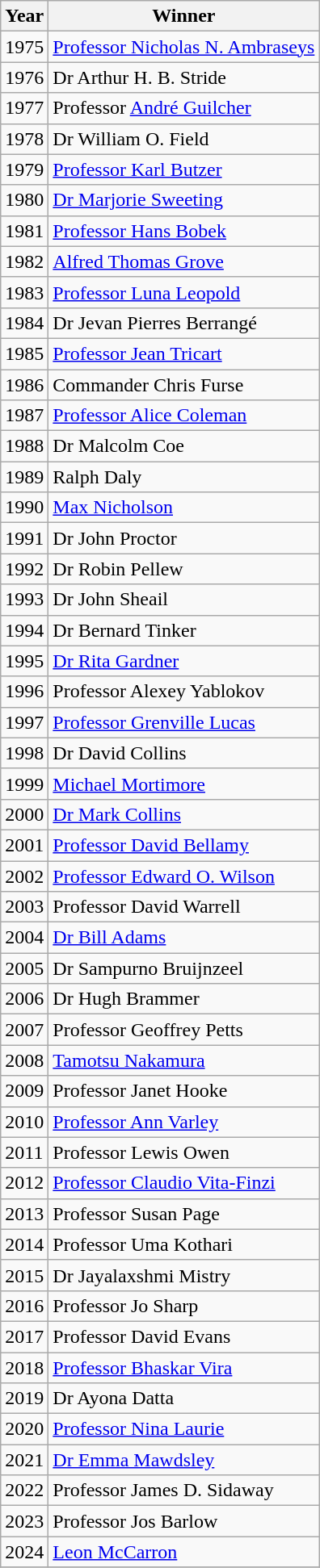<table class="wikitable">
<tr>
<th>Year</th>
<th>Winner</th>
</tr>
<tr>
<td>1975</td>
<td><a href='#'>Professor Nicholas N. Ambraseys</a></td>
</tr>
<tr>
<td>1976</td>
<td>Dr Arthur H. B. Stride</td>
</tr>
<tr>
<td>1977</td>
<td>Professor <a href='#'>André Guilcher</a></td>
</tr>
<tr>
<td>1978</td>
<td>Dr William O. Field</td>
</tr>
<tr>
<td>1979</td>
<td><a href='#'>Professor Karl Butzer</a></td>
</tr>
<tr>
<td>1980</td>
<td><a href='#'>Dr Marjorie Sweeting</a></td>
</tr>
<tr>
<td>1981</td>
<td><a href='#'>Professor Hans Bobek</a></td>
</tr>
<tr>
<td>1982</td>
<td><a href='#'>Alfred Thomas Grove</a></td>
</tr>
<tr>
<td>1983</td>
<td><a href='#'>Professor Luna Leopold</a></td>
</tr>
<tr>
<td>1984</td>
<td>Dr Jevan Pierres Berrangé</td>
</tr>
<tr>
<td>1985</td>
<td><a href='#'>Professor Jean Tricart</a></td>
</tr>
<tr>
<td>1986</td>
<td>Commander Chris Furse</td>
</tr>
<tr>
<td>1987</td>
<td><a href='#'>Professor Alice Coleman</a></td>
</tr>
<tr>
<td>1988</td>
<td>Dr Malcolm Coe</td>
</tr>
<tr>
<td>1989</td>
<td>Ralph Daly</td>
</tr>
<tr>
<td>1990</td>
<td><a href='#'>Max Nicholson</a></td>
</tr>
<tr>
<td>1991</td>
<td>Dr John Proctor</td>
</tr>
<tr>
<td>1992</td>
<td>Dr Robin Pellew</td>
</tr>
<tr>
<td>1993</td>
<td>Dr John Sheail</td>
</tr>
<tr>
<td>1994</td>
<td>Dr Bernard Tinker</td>
</tr>
<tr>
<td>1995</td>
<td><a href='#'>Dr Rita Gardner</a></td>
</tr>
<tr>
<td>1996</td>
<td>Professor Alexey Yablokov</td>
</tr>
<tr>
<td>1997</td>
<td><a href='#'>Professor Grenville Lucas</a></td>
</tr>
<tr>
<td>1998</td>
<td>Dr David Collins</td>
</tr>
<tr>
<td>1999</td>
<td><a href='#'>Michael Mortimore</a></td>
</tr>
<tr>
<td>2000</td>
<td><a href='#'>Dr Mark Collins</a></td>
</tr>
<tr>
<td>2001</td>
<td><a href='#'>Professor David Bellamy</a></td>
</tr>
<tr>
<td>2002</td>
<td><a href='#'>Professor Edward O. Wilson</a></td>
</tr>
<tr>
<td>2003</td>
<td>Professor David Warrell</td>
</tr>
<tr>
<td>2004</td>
<td><a href='#'>Dr Bill Adams</a></td>
</tr>
<tr>
<td>2005</td>
<td>Dr Sampurno Bruijnzeel</td>
</tr>
<tr>
<td>2006</td>
<td>Dr Hugh Brammer</td>
</tr>
<tr>
<td>2007</td>
<td>Professor Geoffrey Petts</td>
</tr>
<tr>
<td>2008</td>
<td><a href='#'>Tamotsu Nakamura</a></td>
</tr>
<tr>
<td>2009</td>
<td>Professor Janet Hooke</td>
</tr>
<tr>
<td>2010</td>
<td><a href='#'>Professor Ann Varley</a></td>
</tr>
<tr>
<td>2011</td>
<td>Professor Lewis Owen</td>
</tr>
<tr>
<td>2012</td>
<td><a href='#'>Professor Claudio Vita-Finzi</a></td>
</tr>
<tr>
<td>2013</td>
<td>Professor Susan Page</td>
</tr>
<tr>
<td>2014</td>
<td>Professor Uma Kothari</td>
</tr>
<tr>
<td>2015</td>
<td>Dr Jayalaxshmi Mistry</td>
</tr>
<tr>
<td>2016</td>
<td>Professor Jo Sharp</td>
</tr>
<tr>
<td>2017</td>
<td>Professor David Evans</td>
</tr>
<tr>
<td>2018</td>
<td><a href='#'>Professor Bhaskar Vira</a></td>
</tr>
<tr>
<td>2019</td>
<td>Dr Ayona Datta</td>
</tr>
<tr>
<td>2020</td>
<td><a href='#'>Professor Nina Laurie</a></td>
</tr>
<tr>
<td>2021</td>
<td><a href='#'>Dr Emma Mawdsley</a></td>
</tr>
<tr>
<td>2022</td>
<td>Professor James D. Sidaway</td>
</tr>
<tr>
<td>2023</td>
<td>Professor Jos Barlow</td>
</tr>
<tr>
<td>2024</td>
<td><a href='#'>Leon McCarron</a></td>
</tr>
<tr>
</tr>
</table>
